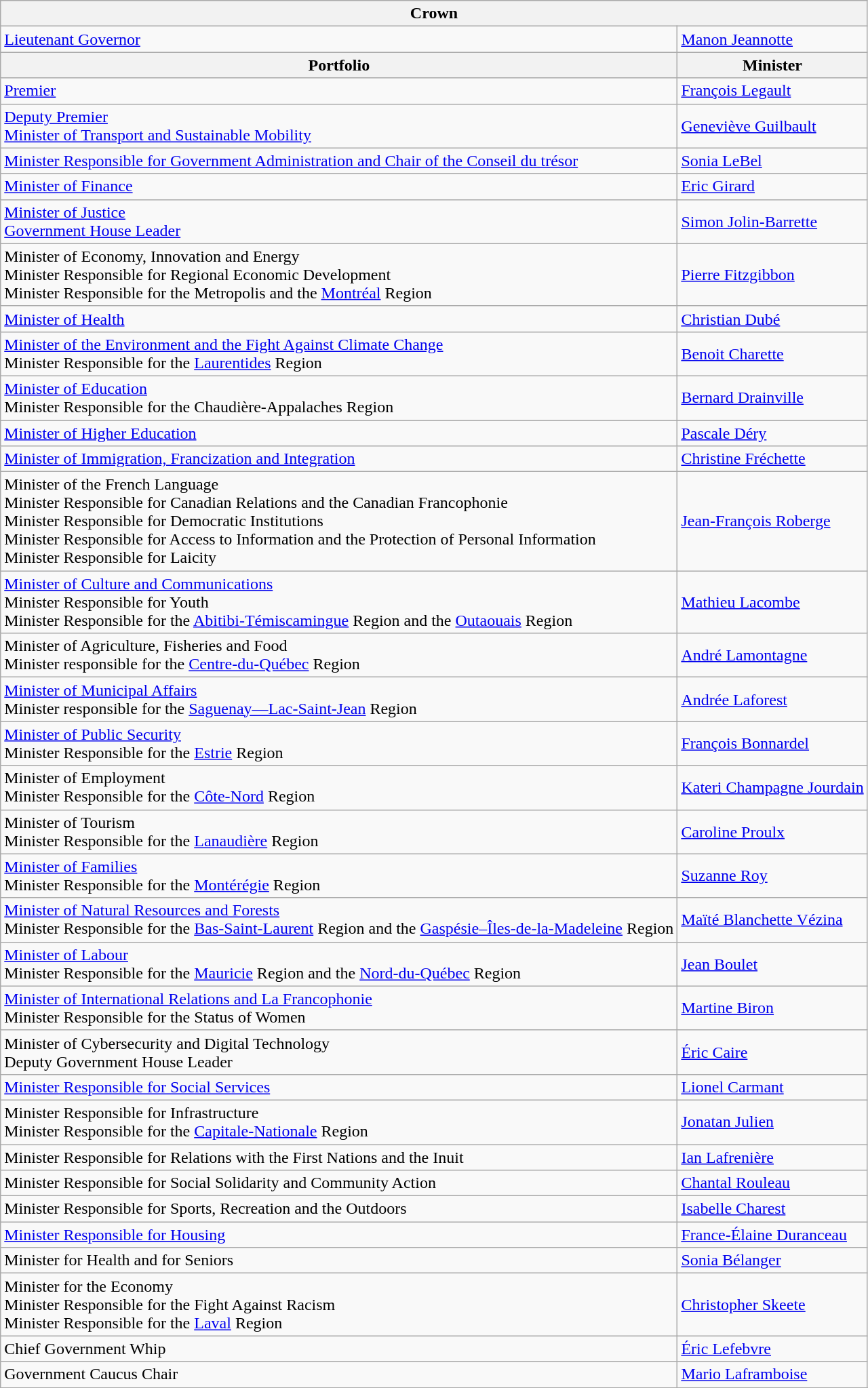<table class="wikitable">
<tr>
<th colspan="5">Crown</th>
</tr>
<tr>
<td><a href='#'>Lieutenant Governor</a></td>
<td><a href='#'>Manon Jeannotte</a></td>
</tr>
<tr>
<th>Portfolio</th>
<th colspan="4">Minister</th>
</tr>
<tr>
<td><a href='#'>Premier</a></td>
<td><a href='#'>François Legault</a></td>
</tr>
<tr>
<td><a href='#'>Deputy Premier</a><br><a href='#'>Minister of Transport and Sustainable Mobility</a></td>
<td><a href='#'>Geneviève Guilbault</a></td>
</tr>
<tr>
<td><a href='#'>Minister Responsible for Government Administration and Chair of the Conseil du trésor</a></td>
<td><a href='#'>Sonia LeBel</a></td>
</tr>
<tr>
<td><a href='#'>Minister of Finance</a></td>
<td><a href='#'>Eric Girard</a></td>
</tr>
<tr>
<td><a href='#'>Minister of Justice</a><br><a href='#'>Government House Leader</a></td>
<td><a href='#'>Simon Jolin-Barrette</a></td>
</tr>
<tr>
<td>Minister of Economy, Innovation and Energy<br>Minister Responsible for Regional Economic Development<br>Minister Responsible for the Metropolis and the <a href='#'>Montréal</a> Region</td>
<td><a href='#'>Pierre Fitzgibbon</a></td>
</tr>
<tr>
<td><a href='#'>Minister of Health</a></td>
<td><a href='#'>Christian Dubé</a></td>
</tr>
<tr>
<td><a href='#'>Minister of the Environment and the Fight Against Climate Change</a><br>Minister Responsible for the <a href='#'>Laurentides</a> Region</td>
<td><a href='#'>Benoit Charette</a></td>
</tr>
<tr>
<td><a href='#'>Minister of Education</a><br>Minister Responsible for the Chaudière-Appalaches Region</td>
<td><a href='#'>Bernard Drainville</a></td>
</tr>
<tr>
<td><a href='#'>Minister of Higher Education</a></td>
<td><a href='#'>Pascale Déry</a></td>
</tr>
<tr>
<td><a href='#'>Minister of Immigration, Francization and Integration</a></td>
<td><a href='#'>Christine Fréchette</a></td>
</tr>
<tr>
<td>Minister of the French Language<br>Minister Responsible for Canadian Relations and the Canadian Francophonie<br>Minister Responsible for Democratic Institutions<br>Minister Responsible for Access to Information and the Protection of Personal Information<br>Minister Responsible for Laicity</td>
<td><a href='#'>Jean-François Roberge</a></td>
</tr>
<tr>
<td><a href='#'>Minister of Culture and Communications</a><br>Minister Responsible for Youth<br>Minister Responsible for the <a href='#'>Abitibi-Témiscamingue</a> Region and the <a href='#'>Outaouais</a> Region</td>
<td><a href='#'>Mathieu Lacombe</a></td>
</tr>
<tr>
<td>Minister of Agriculture, Fisheries and Food<br>Minister responsible for the <a href='#'>Centre-du-Québec</a> Region</td>
<td><a href='#'>André Lamontagne</a></td>
</tr>
<tr>
<td><a href='#'>Minister of Municipal Affairs</a><br>Minister responsible for the <a href='#'>Saguenay—Lac-Saint-Jean</a> Region</td>
<td><a href='#'>Andrée Laforest</a></td>
</tr>
<tr>
<td><a href='#'>Minister of Public Security</a><br>Minister Responsible for the <a href='#'>Estrie</a> Region</td>
<td><a href='#'>François Bonnardel</a></td>
</tr>
<tr>
<td>Minister of Employment<br>Minister Responsible for the <a href='#'>Côte-Nord</a> Region</td>
<td><a href='#'>Kateri Champagne Jourdain</a></td>
</tr>
<tr>
<td>Minister of Tourism<br>Minister Responsible for the <a href='#'>Lanaudière</a> Region</td>
<td><a href='#'>Caroline Proulx</a></td>
</tr>
<tr>
<td><a href='#'>Minister of Families</a><br>Minister Responsible for the <a href='#'>Montérégie</a> Region</td>
<td><a href='#'>Suzanne Roy</a></td>
</tr>
<tr>
<td><a href='#'>Minister of Natural Resources and Forests</a><br>Minister Responsible for the <a href='#'>Bas-Saint-Laurent</a> Region and the <a href='#'>Gaspésie–Îles-de-la-Madeleine</a> Region</td>
<td><a href='#'>Maïté Blanchette Vézina</a></td>
</tr>
<tr>
<td><a href='#'>Minister of Labour</a><br>Minister Responsible for the <a href='#'>Mauricie</a> Region and the <a href='#'>Nord-du-Québec</a> Region</td>
<td><a href='#'>Jean Boulet</a></td>
</tr>
<tr>
<td><a href='#'>Minister of International Relations and La Francophonie</a><br>Minister Responsible for the Status of Women</td>
<td><a href='#'>Martine Biron</a></td>
</tr>
<tr>
<td>Minister of Cybersecurity and Digital Technology<br>Deputy Government House Leader</td>
<td><a href='#'>Éric Caire</a></td>
</tr>
<tr>
<td><a href='#'>Minister Responsible for Social Services</a></td>
<td><a href='#'>Lionel Carmant</a></td>
</tr>
<tr>
<td>Minister Responsible for Infrastructure<br>Minister Responsible for the <a href='#'>Capitale-Nationale</a> Region</td>
<td><a href='#'>Jonatan Julien</a></td>
</tr>
<tr>
<td>Minister Responsible for Relations with the First Nations and the Inuit</td>
<td><a href='#'>Ian Lafrenière</a></td>
</tr>
<tr>
<td>Minister Responsible for Social Solidarity and Community Action</td>
<td><a href='#'>Chantal Rouleau</a></td>
</tr>
<tr>
<td>Minister Responsible for Sports, Recreation and the Outdoors</td>
<td><a href='#'>Isabelle Charest</a></td>
</tr>
<tr>
<td><a href='#'>Minister Responsible for Housing</a></td>
<td><a href='#'>France-Élaine Duranceau</a></td>
</tr>
<tr>
<td>Minister for Health and for Seniors</td>
<td><a href='#'>Sonia Bélanger</a></td>
</tr>
<tr>
<td>Minister for the Economy<br>Minister Responsible for the Fight Against Racism<br>Minister Responsible for the <a href='#'>Laval</a> Region</td>
<td><a href='#'>Christopher Skeete</a></td>
</tr>
<tr>
<td>Chief Government Whip</td>
<td><a href='#'>Éric Lefebvre</a></td>
</tr>
<tr>
<td>Government Caucus Chair</td>
<td><a href='#'>Mario Laframboise</a></td>
</tr>
<tr>
</tr>
</table>
